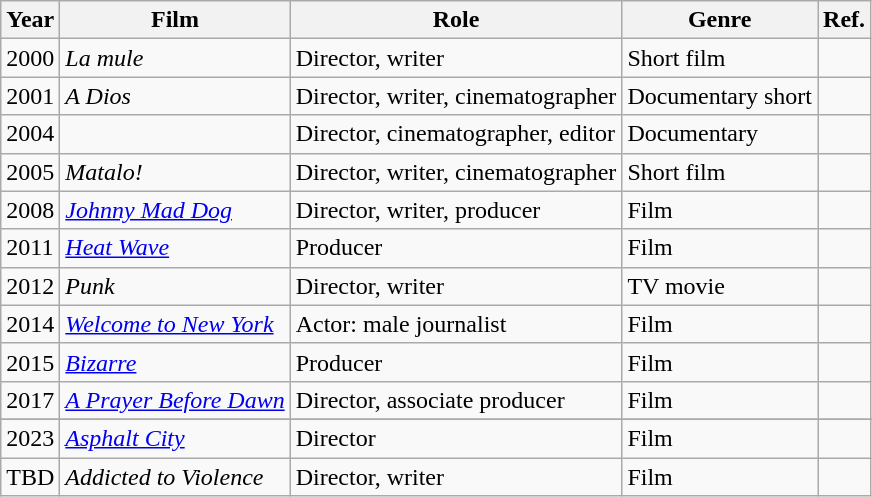<table class="wikitable">
<tr>
<th>Year</th>
<th>Film</th>
<th>Role</th>
<th>Genre</th>
<th>Ref.</th>
</tr>
<tr>
<td>2000</td>
<td><em>La mule</em></td>
<td>Director, writer</td>
<td>Short film</td>
<td></td>
</tr>
<tr>
<td>2001</td>
<td><em>A Dios</em></td>
<td>Director, writer, cinematographer</td>
<td>Documentary short</td>
<td></td>
</tr>
<tr>
<td>2004</td>
<td><em></em></td>
<td>Director, cinematographer, editor</td>
<td>Documentary</td>
<td></td>
</tr>
<tr>
<td>2005</td>
<td><em>Matalo!</em></td>
<td>Director, writer, cinematographer</td>
<td>Short film</td>
<td></td>
</tr>
<tr>
<td>2008</td>
<td><em><a href='#'>Johnny Mad Dog</a></em></td>
<td>Director, writer, producer</td>
<td>Film</td>
<td></td>
</tr>
<tr>
<td>2011</td>
<td><em><a href='#'>Heat Wave</a></em></td>
<td>Producer</td>
<td>Film</td>
<td></td>
</tr>
<tr>
<td>2012</td>
<td><em>Punk</em></td>
<td>Director, writer</td>
<td>TV movie</td>
<td></td>
</tr>
<tr>
<td>2014</td>
<td><em><a href='#'>Welcome to New York</a></em></td>
<td>Actor: male journalist</td>
<td>Film</td>
<td></td>
</tr>
<tr>
<td>2015</td>
<td><em><a href='#'>Bizarre</a></em></td>
<td>Producer</td>
<td>Film</td>
<td></td>
</tr>
<tr>
<td>2017</td>
<td><em><a href='#'>A Prayer Before Dawn</a></em></td>
<td>Director, associate producer</td>
<td>Film</td>
<td></td>
</tr>
<tr>
</tr>
<tr>
<td>2023</td>
<td><em><a href='#'>Asphalt City</a></em></td>
<td>Director</td>
<td>Film</td>
<td></td>
</tr>
<tr>
<td>TBD</td>
<td><em>Addicted to Violence</em></td>
<td>Director, writer</td>
<td>Film</td>
<td></td>
</tr>
</table>
